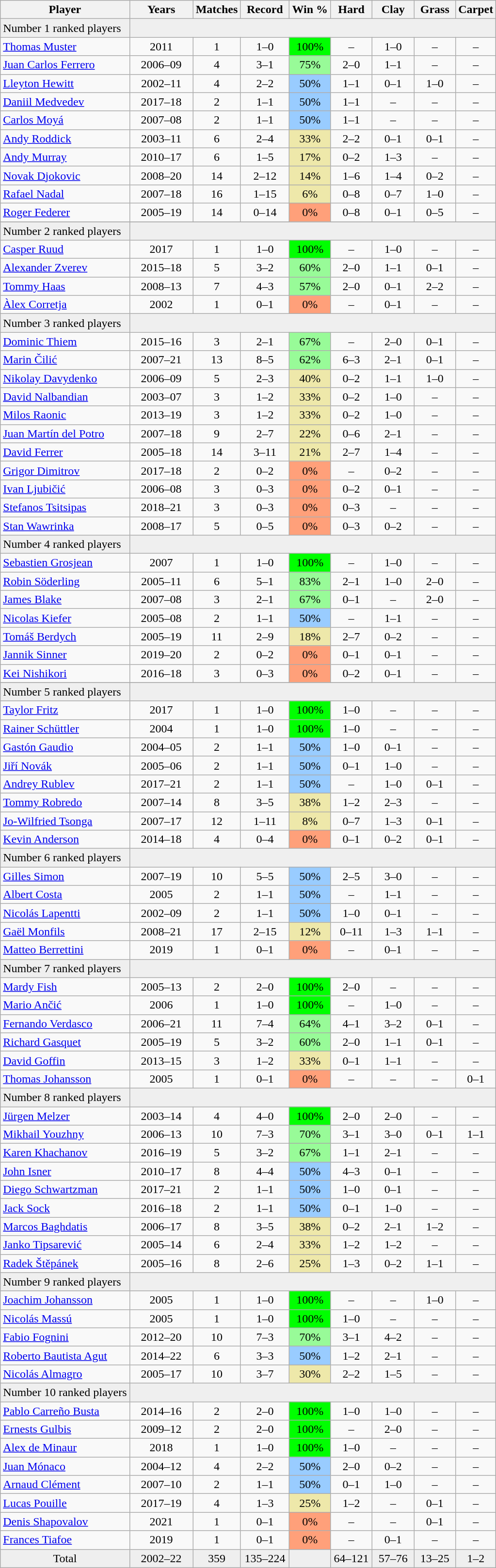<table class="wikitable sortable nowrap" style=text-align:center>
<tr>
<th>Player</th>
<th width=80>Years</th>
<th>Matches</th>
<th width=60>Record</th>
<th>Win %</th>
<th width=50>Hard</th>
<th width=50>Clay</th>
<th width=50>Grass</th>
<th>Carpet</th>
</tr>
<tr bgcolor=efefef class="sortbottom">
<td align=left>Number 1 ranked players</td>
<td colspan=8></td>
</tr>
<tr>
<td align=left> <a href='#'>Thomas Muster</a></td>
<td>2011</td>
<td>1</td>
<td>1–0</td>
<td bgcolor=lime>100%</td>
<td>–</td>
<td>1–0</td>
<td>–</td>
<td>–</td>
</tr>
<tr>
<td align=left> <a href='#'>Juan Carlos Ferrero</a></td>
<td>2006–09</td>
<td>4</td>
<td>3–1</td>
<td bgcolor=98fb98>75%</td>
<td>2–0</td>
<td>1–1</td>
<td>–</td>
<td>–</td>
</tr>
<tr>
<td align=left> <a href='#'>Lleyton Hewitt</a></td>
<td>2002–11</td>
<td>4</td>
<td>2–2</td>
<td bgcolor=99ccff>50%</td>
<td>1–1</td>
<td>0–1</td>
<td>1–0</td>
<td>–</td>
</tr>
<tr>
<td align=left> <a href='#'>Daniil Medvedev</a></td>
<td>2017–18</td>
<td>2</td>
<td>1–1</td>
<td bgcolor=99ccff>50%</td>
<td>1–1</td>
<td>–</td>
<td>–</td>
<td>–</td>
</tr>
<tr>
<td align=left> <a href='#'>Carlos Moyá</a></td>
<td>2007–08</td>
<td>2</td>
<td>1–1</td>
<td bgcolor=99ccff>50%</td>
<td>1–1</td>
<td>–</td>
<td>–</td>
<td>–</td>
</tr>
<tr>
<td align=left> <a href='#'>Andy Roddick</a></td>
<td>2003–11</td>
<td>6</td>
<td>2–4</td>
<td bgcolor=eee8AA>33%</td>
<td>2–2</td>
<td>0–1</td>
<td>0–1</td>
<td>–</td>
</tr>
<tr>
<td align=left> <a href='#'>Andy Murray</a></td>
<td>2010–17</td>
<td>6</td>
<td>1–5</td>
<td bgcolor=eee8AA>17%</td>
<td>0–2</td>
<td>1–3</td>
<td>–</td>
<td>–</td>
</tr>
<tr>
<td align=left> <a href='#'>Novak Djokovic</a></td>
<td>2008–20</td>
<td>14</td>
<td>2–12</td>
<td bgcolor=eee8AA>14%</td>
<td>1–6</td>
<td>1–4</td>
<td>0–2</td>
<td>–</td>
</tr>
<tr>
<td align=left> <a href='#'>Rafael Nadal</a></td>
<td>2007–18</td>
<td>16</td>
<td>1–15</td>
<td bgcolor=eee8AA>6%</td>
<td>0–8</td>
<td>0–7</td>
<td>1–0</td>
<td>–</td>
</tr>
<tr>
<td align=left> <a href='#'>Roger Federer</a></td>
<td>2005–19</td>
<td>14</td>
<td>0–14</td>
<td bgcolor=FFA07A>0%</td>
<td>0–8</td>
<td>0–1</td>
<td>0–5</td>
<td>–</td>
</tr>
<tr>
</tr>
<tr bgcolor=efefef class="sortbottom">
<td align=left>Number 2 ranked players</td>
<td colspan=8></td>
</tr>
<tr>
<td align=left> <a href='#'>Casper Ruud</a></td>
<td>2017</td>
<td>1</td>
<td>1–0</td>
<td bgcolor=lime>100%</td>
<td>–</td>
<td>1–0</td>
<td>–</td>
<td>–</td>
</tr>
<tr>
<td align=left> <a href='#'>Alexander Zverev</a></td>
<td>2015–18</td>
<td>5</td>
<td>3–2</td>
<td bgcolor=98fb98>60%</td>
<td>2–0</td>
<td>1–1</td>
<td>0–1</td>
<td>–</td>
</tr>
<tr>
<td align=left> <a href='#'>Tommy Haas</a></td>
<td>2008–13</td>
<td>7</td>
<td>4–3</td>
<td bgcolor=98fb98>57%</td>
<td>2–0</td>
<td>0–1</td>
<td>2–2</td>
<td>–</td>
</tr>
<tr>
<td align=left> <a href='#'>Àlex Corretja</a></td>
<td>2002</td>
<td>1</td>
<td>0–1</td>
<td bgcolor=FFA07A>0%</td>
<td>–</td>
<td>0–1</td>
<td>–</td>
<td>–</td>
</tr>
<tr bgcolor=efefef class="sortbottom">
<td align=left>Number 3 ranked players</td>
<td colspan=8></td>
</tr>
<tr>
<td align=left> <a href='#'>Dominic Thiem</a></td>
<td>2015–16</td>
<td>3</td>
<td>2–1</td>
<td bgcolor=98fb98>67%</td>
<td>–</td>
<td>2–0</td>
<td>0–1</td>
<td>–</td>
</tr>
<tr>
<td align=left> <a href='#'>Marin Čilić</a></td>
<td>2007–21</td>
<td>13</td>
<td>8–5</td>
<td bgcolor=98fb98>62%</td>
<td>6–3</td>
<td>2–1</td>
<td>0–1</td>
<td>–</td>
</tr>
<tr>
<td align=left> <a href='#'>Nikolay Davydenko</a></td>
<td>2006–09</td>
<td>5</td>
<td>2–3</td>
<td bgcolor=eee8AA>40%</td>
<td>0–2</td>
<td>1–1</td>
<td>1–0</td>
<td>–</td>
</tr>
<tr>
<td align=left> <a href='#'>David Nalbandian</a></td>
<td>2003–07</td>
<td>3</td>
<td>1–2</td>
<td bgcolor=eee8AA>33%</td>
<td>0–2</td>
<td>1–0</td>
<td>–</td>
<td>–</td>
</tr>
<tr>
<td align=left> <a href='#'>Milos Raonic</a></td>
<td>2013–19</td>
<td>3</td>
<td>1–2</td>
<td bgcolor=eee8AA>33%</td>
<td>0–2</td>
<td>1–0</td>
<td>–</td>
<td>–</td>
</tr>
<tr>
<td align=left> <a href='#'>Juan Martín del Potro</a></td>
<td>2007–18</td>
<td>9</td>
<td>2–7</td>
<td bgcolor=eee8AA>22%</td>
<td>0–6</td>
<td>2–1</td>
<td>–</td>
<td>–</td>
</tr>
<tr>
<td align=left> <a href='#'>David Ferrer</a></td>
<td>2005–18</td>
<td>14</td>
<td>3–11</td>
<td bgcolor=eee8AA>21%</td>
<td>2–7</td>
<td>1–4</td>
<td>–</td>
<td>–</td>
</tr>
<tr>
<td align=left> <a href='#'>Grigor Dimitrov</a></td>
<td>2017–18</td>
<td>2</td>
<td>0–2</td>
<td bgcolor=FFA07A>0%</td>
<td>–</td>
<td>0–2</td>
<td>–</td>
<td>–</td>
</tr>
<tr>
<td align=left> <a href='#'>Ivan Ljubičić</a></td>
<td>2006–08</td>
<td>3</td>
<td>0–3</td>
<td bgcolor=FFA07A>0%</td>
<td>0–2</td>
<td>0–1</td>
<td>–</td>
<td>–</td>
</tr>
<tr>
<td align=left> <a href='#'>Stefanos Tsitsipas</a></td>
<td>2018–21</td>
<td>3</td>
<td>0–3</td>
<td bgcolor=FFA07A>0%</td>
<td>0–3</td>
<td>–</td>
<td>–</td>
<td>–</td>
</tr>
<tr>
<td align=left> <a href='#'>Stan Wawrinka</a></td>
<td>2008–17</td>
<td>5</td>
<td>0–5</td>
<td bgcolor=FFA07A>0%</td>
<td>0–3</td>
<td>0–2</td>
<td>–</td>
<td>–</td>
</tr>
<tr bgcolor=efefef class="sortbottom">
<td align=left>Number 4 ranked players</td>
<td colspan=8></td>
</tr>
<tr>
<td align=left> <a href='#'>Sebastien Grosjean</a></td>
<td>2007</td>
<td>1</td>
<td>1–0</td>
<td bgcolor=lime>100%</td>
<td>–</td>
<td>1–0</td>
<td>–</td>
<td>–</td>
</tr>
<tr>
<td align=left> <a href='#'>Robin Söderling</a></td>
<td>2005–11</td>
<td>6</td>
<td>5–1</td>
<td bgcolor=98fb98>83%</td>
<td>2–1</td>
<td>1–0</td>
<td>2–0</td>
<td>–</td>
</tr>
<tr>
<td align=left> <a href='#'>James Blake</a></td>
<td>2007–08</td>
<td>3</td>
<td>2–1</td>
<td bgcolor=98fb98>67%</td>
<td>0–1</td>
<td>–</td>
<td>2–0</td>
<td>–</td>
</tr>
<tr>
<td align=left> <a href='#'>Nicolas Kiefer</a></td>
<td>2005–08</td>
<td>2</td>
<td>1–1</td>
<td bgcolor=99ccff>50%</td>
<td>–</td>
<td>1–1</td>
<td>–</td>
<td>–</td>
</tr>
<tr>
<td align=left> <a href='#'>Tomáš Berdych</a></td>
<td>2005–19</td>
<td>11</td>
<td>2–9</td>
<td bgcolor=eee8AA>18%</td>
<td>2–7</td>
<td>0–2</td>
<td>–</td>
<td>–</td>
</tr>
<tr>
<td align=left> <a href='#'>Jannik Sinner</a></td>
<td>2019–20</td>
<td>2</td>
<td>0–2</td>
<td bgcolor=FFA07A>0%</td>
<td>0–1</td>
<td>0–1</td>
<td>–</td>
<td>–</td>
</tr>
<tr>
<td align=left> <a href='#'>Kei Nishikori</a></td>
<td>2016–18</td>
<td>3</td>
<td>0–3</td>
<td bgcolor=FFA07A>0%</td>
<td>0–2</td>
<td>0–1</td>
<td>–</td>
<td>–</td>
</tr>
<tr>
</tr>
<tr bgcolor=efefef class="sortbottom">
<td align=left>Number 5 ranked players</td>
<td colspan=8></td>
</tr>
<tr>
<td align=left> <a href='#'>Taylor Fritz</a></td>
<td>2017</td>
<td>1</td>
<td>1–0</td>
<td bgcolor=lime>100%</td>
<td>1–0</td>
<td>–</td>
<td>–</td>
<td>–</td>
</tr>
<tr>
<td align=left> <a href='#'>Rainer Schüttler</a></td>
<td>2004</td>
<td>1</td>
<td>1–0</td>
<td bgcolor=lime>100%</td>
<td>1–0</td>
<td>–</td>
<td>–</td>
<td>–</td>
</tr>
<tr>
<td align=left> <a href='#'>Gastón Gaudio</a></td>
<td>2004–05</td>
<td>2</td>
<td>1–1</td>
<td bgcolor=99ccff>50%</td>
<td>1–0</td>
<td>0–1</td>
<td>–</td>
<td>–</td>
</tr>
<tr>
<td align=left> <a href='#'>Jiří Novák</a></td>
<td>2005–06</td>
<td>2</td>
<td>1–1</td>
<td bgcolor=99ccff>50%</td>
<td>0–1</td>
<td>1–0</td>
<td>–</td>
<td>–</td>
</tr>
<tr>
<td align=left> <a href='#'>Andrey Rublev</a></td>
<td>2017–21</td>
<td>2</td>
<td>1–1</td>
<td bgcolor=99ccff>50%</td>
<td>–</td>
<td>1–0</td>
<td>0–1</td>
<td>–</td>
</tr>
<tr>
<td align=left> <a href='#'>Tommy Robredo</a></td>
<td>2007–14</td>
<td>8</td>
<td>3–5</td>
<td bgcolor=eee8AA>38%</td>
<td>1–2</td>
<td>2–3</td>
<td>–</td>
<td>–</td>
</tr>
<tr>
<td align=left> <a href='#'>Jo-Wilfried Tsonga</a></td>
<td>2007–17</td>
<td>12</td>
<td>1–11</td>
<td bgcolor=eee8AA>8%</td>
<td>0–7</td>
<td>1–3</td>
<td>0–1</td>
<td>–</td>
</tr>
<tr>
<td align=left> <a href='#'>Kevin Anderson</a></td>
<td>2014–18</td>
<td>4</td>
<td>0–4</td>
<td bgcolor=FFA07A>0%</td>
<td>0–1</td>
<td>0–2</td>
<td>0–1</td>
<td>–</td>
</tr>
<tr bgcolor=efefef class="sortbottom">
<td align=left>Number 6 ranked players</td>
<td colspan=8></td>
</tr>
<tr>
<td align=left> <a href='#'>Gilles Simon</a></td>
<td>2007–19</td>
<td>10</td>
<td>5–5</td>
<td bgcolor=99ccff>50%</td>
<td>2–5</td>
<td>3–0</td>
<td>–</td>
<td>–</td>
</tr>
<tr>
<td align=left> <a href='#'>Albert Costa</a></td>
<td>2005</td>
<td>2</td>
<td>1–1</td>
<td bgcolor=99ccff>50%</td>
<td>–</td>
<td>1–1</td>
<td>–</td>
<td>–</td>
</tr>
<tr>
<td align=left> <a href='#'>Nicolás Lapentti</a></td>
<td>2002–09</td>
<td>2</td>
<td>1–1</td>
<td bgcolor=99ccff>50%</td>
<td>1–0</td>
<td>0–1</td>
<td>–</td>
<td>–</td>
</tr>
<tr>
<td align=left> <a href='#'>Gaël Monfils</a></td>
<td>2008–21</td>
<td>17</td>
<td>2–15</td>
<td bgcolor=eee8AA>12%</td>
<td>0–11</td>
<td>1–3</td>
<td>1–1</td>
<td>–</td>
</tr>
<tr>
<td align=left> <a href='#'>Matteo Berrettini</a></td>
<td>2019</td>
<td>1</td>
<td>0–1</td>
<td bgcolor=FFA07A>0%</td>
<td>–</td>
<td>0–1</td>
<td>–</td>
<td>–</td>
</tr>
<tr bgcolor=efefef class="sortbottom">
<td align=left>Number 7 ranked players</td>
<td colspan=8></td>
</tr>
<tr>
<td align=left> <a href='#'>Mardy Fish</a></td>
<td>2005–13</td>
<td>2</td>
<td>2–0</td>
<td bgcolor=lime>100%</td>
<td>2–0</td>
<td>–</td>
<td>–</td>
<td>–</td>
</tr>
<tr>
<td align=left> <a href='#'>Mario Ančić</a></td>
<td>2006</td>
<td>1</td>
<td>1–0</td>
<td bgcolor=lime>100%</td>
<td>–</td>
<td>1–0</td>
<td>–</td>
<td>–</td>
</tr>
<tr>
<td align=left> <a href='#'>Fernando Verdasco</a></td>
<td>2006–21</td>
<td>11</td>
<td>7–4</td>
<td bgcolor=98fb98>64%</td>
<td>4–1</td>
<td>3–2</td>
<td>0–1</td>
<td>–</td>
</tr>
<tr>
<td align=left> <a href='#'>Richard Gasquet</a></td>
<td>2005–19</td>
<td>5</td>
<td>3–2</td>
<td bgcolor=98fb98>60%</td>
<td>2–0</td>
<td>1–1</td>
<td>0–1</td>
<td>–</td>
</tr>
<tr>
<td align=left> <a href='#'>David Goffin</a></td>
<td>2013–15</td>
<td>3</td>
<td>1–2</td>
<td bgcolor=eee8AA>33%</td>
<td>0–1</td>
<td>1–1</td>
<td>–</td>
<td>–</td>
</tr>
<tr>
<td align=left> <a href='#'>Thomas Johansson</a></td>
<td>2005</td>
<td>1</td>
<td>0–1</td>
<td bgcolor=FFA07A>0%</td>
<td>–</td>
<td>–</td>
<td>–</td>
<td>0–1</td>
</tr>
<tr bgcolor=efefef class="sortbottom">
<td align=left>Number 8 ranked players</td>
<td colspan=8></td>
</tr>
<tr>
<td align=left> <a href='#'>Jürgen Melzer</a></td>
<td>2003–14</td>
<td>4</td>
<td>4–0</td>
<td bgcolor=lime>100%</td>
<td>2–0</td>
<td>2–0</td>
<td>–</td>
<td>–</td>
</tr>
<tr>
<td align=left> <a href='#'>Mikhail Youzhny</a></td>
<td>2006–13</td>
<td>10</td>
<td>7–3</td>
<td bgcolor=98fb98>70%</td>
<td>3–1</td>
<td>3–0</td>
<td>0–1</td>
<td>1–1</td>
</tr>
<tr>
<td align=left> <a href='#'>Karen Khachanov</a></td>
<td>2016–19</td>
<td>5</td>
<td>3–2</td>
<td bgcolor=98fb98>67%</td>
<td>1–1</td>
<td>2–1</td>
<td>–</td>
<td>–</td>
</tr>
<tr>
<td align=left> <a href='#'>John Isner</a></td>
<td>2010–17</td>
<td>8</td>
<td>4–4</td>
<td bgcolor=99ccff>50%</td>
<td>4–3</td>
<td>0–1</td>
<td>–</td>
<td>–</td>
</tr>
<tr>
<td align=left> <a href='#'>Diego Schwartzman</a></td>
<td>2017–21</td>
<td>2</td>
<td>1–1</td>
<td bgcolor=99ccff>50%</td>
<td>1–0</td>
<td>0–1</td>
<td>–</td>
<td>–</td>
</tr>
<tr>
<td align=left> <a href='#'>Jack Sock</a></td>
<td>2016–18</td>
<td>2</td>
<td>1–1</td>
<td bgcolor=99ccff>50%</td>
<td>0–1</td>
<td>1–0</td>
<td>–</td>
<td>–</td>
</tr>
<tr>
<td align=left> <a href='#'>Marcos Baghdatis</a></td>
<td>2006–17</td>
<td>8</td>
<td>3–5</td>
<td bgcolor=eee8AA>38%</td>
<td>0–2</td>
<td>2–1</td>
<td>1–2</td>
<td>–</td>
</tr>
<tr>
<td align=left> <a href='#'>Janko Tipsarević</a></td>
<td>2005–14</td>
<td>6</td>
<td>2–4</td>
<td bgcolor=eee8AA>33%</td>
<td>1–2</td>
<td>1–2</td>
<td>–</td>
<td>–</td>
</tr>
<tr>
<td align=left> <a href='#'>Radek Štěpánek</a></td>
<td>2005–16</td>
<td>8</td>
<td>2–6</td>
<td bgcolor=eee8AA>25%</td>
<td>1–3</td>
<td>0–2</td>
<td>1–1</td>
<td>–</td>
</tr>
<tr bgcolor=efefef class="sortbottom">
<td align=left>Number 9 ranked players</td>
<td colspan=8></td>
</tr>
<tr>
<td align=left> <a href='#'>Joachim Johansson</a></td>
<td>2005</td>
<td>1</td>
<td>1–0</td>
<td bgcolor=lime>100%</td>
<td>–</td>
<td>–</td>
<td>1–0</td>
<td>–</td>
</tr>
<tr>
<td align=left> <a href='#'>Nicolás Massú</a></td>
<td>2005</td>
<td>1</td>
<td>1–0</td>
<td bgcolor=lime>100%</td>
<td>1–0</td>
<td>–</td>
<td>–</td>
<td>–</td>
</tr>
<tr>
<td align=left> <a href='#'>Fabio Fognini</a></td>
<td>2012–20</td>
<td>10</td>
<td>7–3</td>
<td bgcolor=98fb98>70%</td>
<td>3–1</td>
<td>4–2</td>
<td>–</td>
<td>–</td>
</tr>
<tr>
<td align=left> <a href='#'>Roberto Bautista Agut</a></td>
<td>2014–22</td>
<td>6</td>
<td>3–3</td>
<td bgcolor=99ccff>50%</td>
<td>1–2</td>
<td>2–1</td>
<td>–</td>
<td>–</td>
</tr>
<tr>
<td align=left> <a href='#'>Nicolás Almagro</a></td>
<td>2005–17</td>
<td>10</td>
<td>3–7</td>
<td bgcolor=eee8AA>30%</td>
<td>2–2</td>
<td>1–5</td>
<td>–</td>
<td>–</td>
</tr>
<tr bgcolor=efefef class="sortbottom">
<td align=left>Number 10 ranked players</td>
<td colspan=8></td>
</tr>
<tr>
<td align=left> <a href='#'>Pablo Carreño Busta</a></td>
<td>2014–16</td>
<td>2</td>
<td>2–0</td>
<td bgcolor=lime>100%</td>
<td>1–0</td>
<td>1–0</td>
<td>–</td>
<td>–</td>
</tr>
<tr>
<td align=left> <a href='#'>Ernests Gulbis</a></td>
<td>2009–12</td>
<td>2</td>
<td>2–0</td>
<td bgcolor=lime>100%</td>
<td>–</td>
<td>2–0</td>
<td>–</td>
<td>–</td>
</tr>
<tr>
<td align=left> <a href='#'>Alex de Minaur</a></td>
<td>2018</td>
<td>1</td>
<td>1–0</td>
<td bgcolor=lime>100%</td>
<td>1–0</td>
<td>–</td>
<td>–</td>
<td>–</td>
</tr>
<tr>
<td align=left> <a href='#'>Juan Mónaco</a></td>
<td>2004–12</td>
<td>4</td>
<td>2–2</td>
<td bgcolor=99ccff>50%</td>
<td>2–0</td>
<td>0–2</td>
<td>–</td>
<td>–</td>
</tr>
<tr>
<td align=left> <a href='#'>Arnaud Clément</a></td>
<td>2007–10</td>
<td>2</td>
<td>1–1</td>
<td bgcolor=99ccff>50%</td>
<td>0–1</td>
<td>1–0</td>
<td>–</td>
<td>–</td>
</tr>
<tr>
<td align=left> <a href='#'>Lucas Pouille</a></td>
<td>2017–19</td>
<td>4</td>
<td>1–3</td>
<td bgcolor=eee8AA>25%</td>
<td>1–2</td>
<td>–</td>
<td>0–1</td>
<td>–</td>
</tr>
<tr>
<td align=left> <a href='#'>Denis Shapovalov</a></td>
<td>2021</td>
<td>1</td>
<td>0–1</td>
<td bgcolor=FFA07A>0%</td>
<td>–</td>
<td>–</td>
<td>0–1</td>
<td>–</td>
</tr>
<tr>
<td align=left> <a href='#'>Frances Tiafoe</a></td>
<td>2019</td>
<td>1</td>
<td>0–1</td>
<td bgcolor=FFA07A>0%</td>
<td>–</td>
<td>0–1</td>
<td>–</td>
<td>–</td>
</tr>
<tr bgcolor=efefef class="sortbottom">
<td>Total</td>
<td>2002–22</td>
<td>359</td>
<td>135–224</td>
<td></td>
<td>64–121 <br></td>
<td>57–76 <br></td>
<td>13–25 <br></td>
<td>1–2 <br></td>
</tr>
</table>
